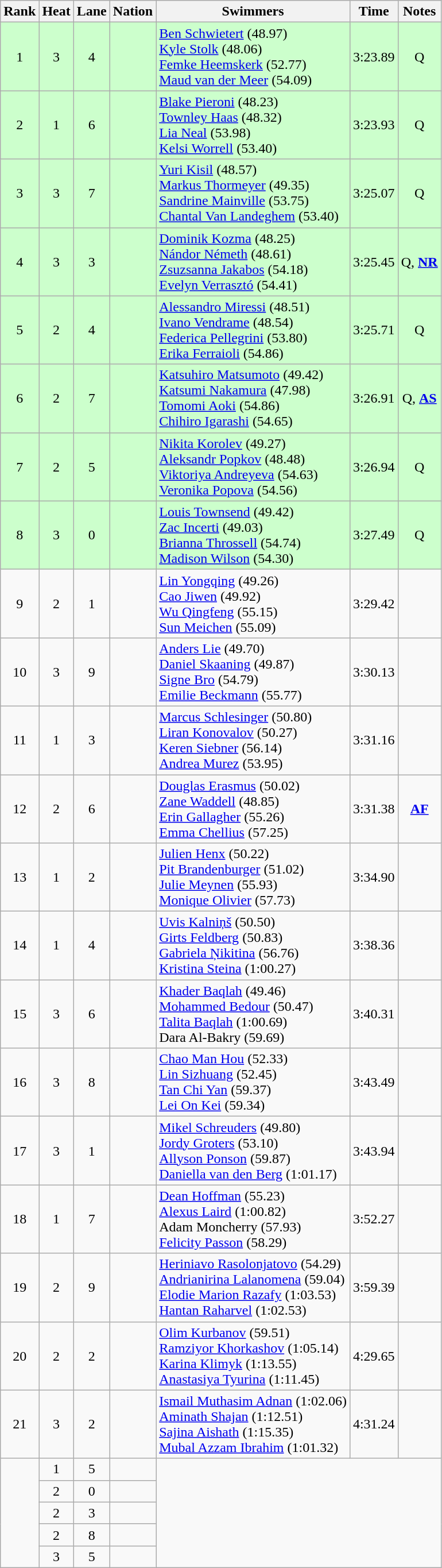<table class="wikitable sortable" style="text-align:center">
<tr>
<th>Rank</th>
<th>Heat</th>
<th>Lane</th>
<th>Nation</th>
<th>Swimmers</th>
<th>Time</th>
<th>Notes</th>
</tr>
<tr bgcolor=ccffcc>
<td>1</td>
<td>3</td>
<td>4</td>
<td align=left></td>
<td align=left><a href='#'>Ben Schwietert</a> (48.97)<br><a href='#'>Kyle Stolk</a> (48.06)<br><a href='#'>Femke Heemskerk</a> (52.77)<br><a href='#'>Maud van der Meer</a> (54.09)</td>
<td>3:23.89</td>
<td>Q</td>
</tr>
<tr bgcolor=ccffcc>
<td>2</td>
<td>1</td>
<td>6</td>
<td align=left></td>
<td align=left><a href='#'>Blake Pieroni</a> (48.23)<br><a href='#'>Townley Haas</a> (48.32)<br><a href='#'>Lia Neal</a> (53.98)<br><a href='#'>Kelsi Worrell</a> (53.40)</td>
<td>3:23.93</td>
<td>Q</td>
</tr>
<tr bgcolor=ccffcc>
<td>3</td>
<td>3</td>
<td>7</td>
<td align=left></td>
<td align=left><a href='#'>Yuri Kisil</a> (48.57)<br><a href='#'>Markus Thormeyer</a> (49.35)<br><a href='#'>Sandrine Mainville</a> (53.75)<br><a href='#'>Chantal Van Landeghem</a> (53.40)</td>
<td>3:25.07</td>
<td>Q</td>
</tr>
<tr bgcolor=ccffcc>
<td>4</td>
<td>3</td>
<td>3</td>
<td align=left></td>
<td align=left><a href='#'>Dominik Kozma</a> (48.25)<br><a href='#'>Nándor Németh</a> (48.61)<br><a href='#'>Zsuzsanna Jakabos</a> (54.18)<br><a href='#'>Evelyn Verrasztó</a> (54.41)</td>
<td>3:25.45</td>
<td>Q, <strong><a href='#'>NR</a></strong></td>
</tr>
<tr bgcolor=ccffcc>
<td>5</td>
<td>2</td>
<td>4</td>
<td align=left></td>
<td align=left><a href='#'>Alessandro Miressi</a> (48.51)<br><a href='#'>Ivano Vendrame</a> (48.54)<br><a href='#'>Federica Pellegrini</a> (53.80)<br><a href='#'>Erika Ferraioli</a> (54.86)</td>
<td>3:25.71</td>
<td>Q</td>
</tr>
<tr bgcolor=ccffcc>
<td>6</td>
<td>2</td>
<td>7</td>
<td align=left></td>
<td align=left><a href='#'>Katsuhiro Matsumoto</a> (49.42)<br><a href='#'>Katsumi Nakamura</a> (47.98)<br><a href='#'>Tomomi Aoki</a> (54.86)<br><a href='#'>Chihiro Igarashi</a> (54.65)</td>
<td>3:26.91</td>
<td>Q, <strong><a href='#'>AS</a></strong></td>
</tr>
<tr bgcolor=ccffcc>
<td>7</td>
<td>2</td>
<td>5</td>
<td align=left></td>
<td align=left><a href='#'>Nikita Korolev</a> (49.27)<br><a href='#'>Aleksandr Popkov</a> (48.48)<br><a href='#'>Viktoriya Andreyeva</a> (54.63)<br><a href='#'>Veronika Popova</a> (54.56)</td>
<td>3:26.94</td>
<td>Q</td>
</tr>
<tr bgcolor=ccffcc>
<td>8</td>
<td>3</td>
<td>0</td>
<td align=left></td>
<td align=left><a href='#'>Louis Townsend</a> (49.42)<br><a href='#'>Zac Incerti</a> (49.03)<br><a href='#'>Brianna Throssell</a> (54.74)<br><a href='#'>Madison Wilson</a> (54.30)</td>
<td>3:27.49</td>
<td>Q</td>
</tr>
<tr>
<td>9</td>
<td>2</td>
<td>1</td>
<td align=left></td>
<td align=left><a href='#'>Lin Yongqing</a> (49.26)<br><a href='#'>Cao Jiwen</a> (49.92)<br><a href='#'>Wu Qingfeng</a> (55.15)<br><a href='#'>Sun Meichen</a> (55.09)</td>
<td>3:29.42</td>
<td></td>
</tr>
<tr>
<td>10</td>
<td>3</td>
<td>9</td>
<td align=left></td>
<td align=left><a href='#'>Anders Lie</a> (49.70)<br><a href='#'>Daniel Skaaning</a> (49.87)<br><a href='#'>Signe Bro</a> (54.79)<br><a href='#'>Emilie Beckmann</a> (55.77)</td>
<td>3:30.13</td>
<td></td>
</tr>
<tr>
<td>11</td>
<td>1</td>
<td>3</td>
<td align=left></td>
<td align=left><a href='#'>Marcus Schlesinger</a> (50.80)<br><a href='#'>Liran Konovalov</a> (50.27)<br><a href='#'>Keren Siebner</a> (56.14)<br><a href='#'>Andrea Murez</a> (53.95)</td>
<td>3:31.16</td>
<td></td>
</tr>
<tr>
<td>12</td>
<td>2</td>
<td>6</td>
<td align=left></td>
<td align=left><a href='#'>Douglas Erasmus</a> (50.02)<br><a href='#'>Zane Waddell</a> (48.85)<br><a href='#'>Erin Gallagher</a> (55.26)<br><a href='#'>Emma Chellius</a> (57.25)</td>
<td>3:31.38</td>
<td><strong><a href='#'>AF</a></strong></td>
</tr>
<tr>
<td>13</td>
<td>1</td>
<td>2</td>
<td align=left></td>
<td align=left><a href='#'>Julien Henx</a> (50.22)<br><a href='#'>Pit Brandenburger</a> (51.02)<br><a href='#'>Julie Meynen</a> (55.93)<br><a href='#'>Monique Olivier</a> (57.73)</td>
<td>3:34.90</td>
<td></td>
</tr>
<tr>
<td>14</td>
<td>1</td>
<td>4</td>
<td align=left></td>
<td align=left><a href='#'>Uvis Kalniņš</a> (50.50)<br><a href='#'>Girts Feldberg</a> (50.83)<br><a href='#'>Gabriela Ņikitina</a> (56.76)<br><a href='#'>Kristina Steina</a> (1:00.27)</td>
<td>3:38.36</td>
<td></td>
</tr>
<tr>
<td>15</td>
<td>3</td>
<td>6</td>
<td align=left></td>
<td align=left><a href='#'>Khader Baqlah</a> (49.46)<br><a href='#'>Mohammed Bedour</a> (50.47)<br><a href='#'>Talita Baqlah</a> (1:00.69)<br>Dara Al-Bakry (59.69)</td>
<td>3:40.31</td>
<td></td>
</tr>
<tr>
<td>16</td>
<td>3</td>
<td>8</td>
<td align=left></td>
<td align=left><a href='#'>Chao Man Hou</a> (52.33)<br><a href='#'>Lin Sizhuang</a> (52.45)<br><a href='#'>Tan Chi Yan</a> (59.37)<br><a href='#'>Lei On Kei</a> (59.34)</td>
<td>3:43.49</td>
<td></td>
</tr>
<tr>
<td>17</td>
<td>3</td>
<td>1</td>
<td align=left></td>
<td align=left><a href='#'>Mikel Schreuders</a> (49.80)<br><a href='#'>Jordy Groters</a> (53.10)<br><a href='#'>Allyson Ponson</a> (59.87)<br><a href='#'>Daniella van den Berg</a> (1:01.17)</td>
<td>3:43.94</td>
<td></td>
</tr>
<tr>
<td>18</td>
<td>1</td>
<td>7</td>
<td align=left></td>
<td align=left><a href='#'>Dean Hoffman</a> (55.23)<br><a href='#'>Alexus Laird</a> (1:00.82)<br>Adam Moncherry (57.93)<br><a href='#'>Felicity Passon</a> (58.29)</td>
<td>3:52.27</td>
<td></td>
</tr>
<tr>
<td>19</td>
<td>2</td>
<td>9</td>
<td align=left></td>
<td align=left><a href='#'>Heriniavo Rasolonjatovo</a> (54.29)<br><a href='#'>Andrianirina Lalanomena</a> (59.04)<br><a href='#'>Elodie Marion Razafy</a> (1:03.53)<br><a href='#'>Hantan Raharvel</a> (1:02.53)</td>
<td>3:59.39</td>
<td></td>
</tr>
<tr>
<td>20</td>
<td>2</td>
<td>2</td>
<td align=left></td>
<td align=left><a href='#'>Olim Kurbanov</a> (59.51)<br><a href='#'>Ramziyor Khorkashov</a> (1:05.14)<br><a href='#'>Karina Klimyk</a> (1:13.55)<br><a href='#'>Anastasiya Tyurina</a> (1:11.45)</td>
<td>4:29.65</td>
<td></td>
</tr>
<tr>
<td>21</td>
<td>3</td>
<td>2</td>
<td align=left></td>
<td align=left><a href='#'>Ismail Muthasim Adnan</a> (1:02.06)<br><a href='#'>Aminath Shajan</a> (1:12.51)<br><a href='#'>Sajina Aishath</a> (1:15.35)<br><a href='#'>Mubal Azzam Ibrahim</a> (1:01.32)</td>
<td>4:31.24</td>
<td></td>
</tr>
<tr>
<td rowspan=5></td>
<td>1</td>
<td>5</td>
<td align=left></td>
<td rowspan=5 colspan=3></td>
</tr>
<tr>
<td>2</td>
<td>0</td>
<td align=left></td>
</tr>
<tr>
<td>2</td>
<td>3</td>
<td align=left></td>
</tr>
<tr>
<td>2</td>
<td>8</td>
<td align=left></td>
</tr>
<tr>
<td>3</td>
<td>5</td>
<td align=left></td>
</tr>
</table>
